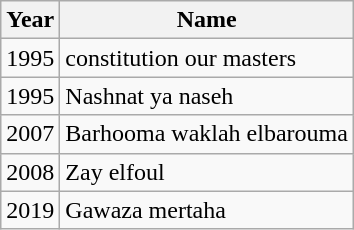<table class="wikitable">
<tr>
<th>Year</th>
<th>Name</th>
</tr>
<tr>
<td>1995</td>
<td>constitution our masters</td>
</tr>
<tr>
<td>1995</td>
<td>Nashnat ya naseh</td>
</tr>
<tr>
<td>2007</td>
<td>Barhooma waklah elbarouma</td>
</tr>
<tr>
<td>2008</td>
<td>Zay elfoul</td>
</tr>
<tr>
<td>2019</td>
<td>Gawaza mertaha</td>
</tr>
</table>
